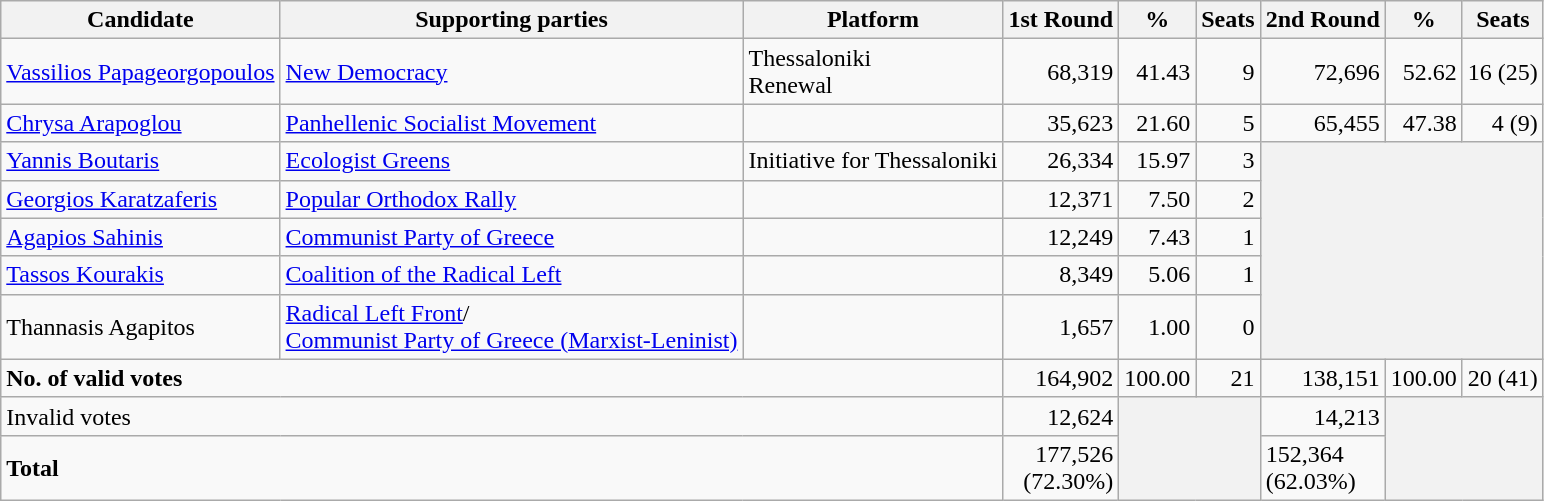<table class="wikitable">
<tr>
<th>Candidate</th>
<th>Supporting parties</th>
<th>Platform</th>
<th>1st Round</th>
<th>%</th>
<th>Seats</th>
<th>2nd Round</th>
<th>%</th>
<th>Seats</th>
</tr>
<tr>
<td><a href='#'>Vassilios Papageorgopoulos</a></td>
<td><a href='#'>New Democracy</a></td>
<td>Thessaloniki<br>Renewal</td>
<td align="right">68,319</td>
<td align="right">41.43</td>
<td align="right">9</td>
<td align="right">72,696</td>
<td align="right">52.62</td>
<td align="right">16 (25)</td>
</tr>
<tr>
<td><a href='#'>Chrysa Arapoglou</a></td>
<td><a href='#'>Panhellenic Socialist Movement</a></td>
<td></td>
<td align="right">35,623</td>
<td align="right">21.60</td>
<td align="right">5</td>
<td align="right">65,455</td>
<td align="right">47.38</td>
<td align="right">4 (9)</td>
</tr>
<tr>
<td><a href='#'>Yannis Boutaris</a></td>
<td><a href='#'>Ecologist Greens</a></td>
<td>Initiative for Thessaloniki</td>
<td align="right">26,334</td>
<td align="right">15.97</td>
<td align="right">3</td>
<th colspan="3" rowspan="5" bgcolor="white"></th>
</tr>
<tr>
<td><a href='#'>Georgios Karatzaferis</a></td>
<td><a href='#'>Popular Orthodox Rally</a></td>
<td></td>
<td align="right">12,371</td>
<td align="right">7.50</td>
<td align="right">2</td>
</tr>
<tr>
<td><a href='#'>Agapios Sahinis</a></td>
<td><a href='#'>Communist Party of Greece</a></td>
<td></td>
<td align="right">12,249</td>
<td align="right">7.43</td>
<td align="right">1</td>
</tr>
<tr>
<td><a href='#'>Tassos Kourakis</a></td>
<td><a href='#'>Coalition of the Radical Left</a></td>
<td></td>
<td align="right">8,349</td>
<td align="right">5.06</td>
<td align="right">1</td>
</tr>
<tr>
<td>Thannasis Agapitos</td>
<td><a href='#'>Radical Left Front</a>/<br><a href='#'>Communist Party of Greece (Marxist-Leninist)</a></td>
<td></td>
<td align="right">1,657</td>
<td align="right">1.00</td>
<td align="right">0</td>
</tr>
<tr>
<td colspan="3"><strong>No. of valid votes</strong></td>
<td align="right">164,902</td>
<td align="right">100.00</td>
<td align="right">21</td>
<td align="right">138,151</td>
<td align="right">100.00</td>
<td align="right">20 (41)</td>
</tr>
<tr>
<td colspan="3">Invalid votes</td>
<td align="right">12,624</td>
<th colspan="2" rowspan="2" bgcolor="white"></th>
<td align="right">14,213</td>
<th colspan="2" rowspan="2" bgcolor="white"></th>
</tr>
<tr>
<td colspan="3"><strong>Total</strong></td>
<td align="right">177,526<br>(72.30%)</td>
<td>152,364 <br> (62.03%)</td>
</tr>
</table>
